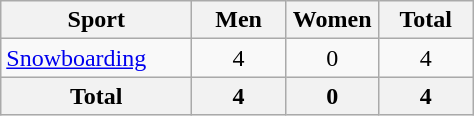<table class="wikitable sortable" style="text-align:center;">
<tr>
<th width=120>Sport</th>
<th width=55>Men</th>
<th width=55>Women</th>
<th width=55>Total</th>
</tr>
<tr>
<td align=left><a href='#'>Snowboarding</a></td>
<td>4</td>
<td>0</td>
<td>4</td>
</tr>
<tr>
<th>Total</th>
<th>4</th>
<th>0</th>
<th>4</th>
</tr>
</table>
